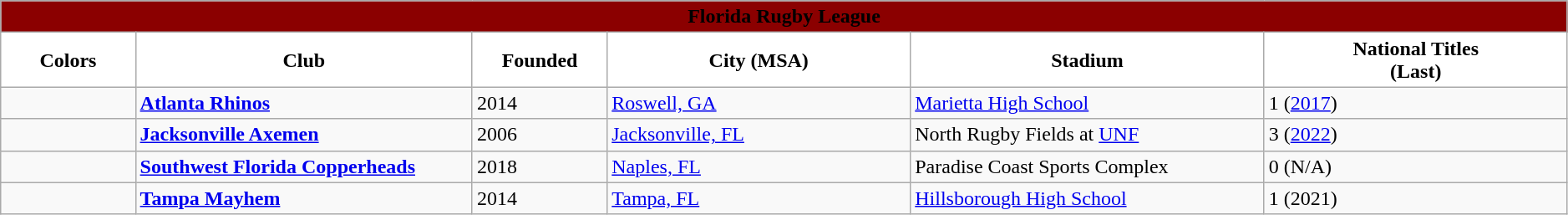<table class="wikitable" style="width: 99%">
<tr>
<td colspan="6" align="center" bgcolor="darkred"><strong><span>Florida Rugby League</span></strong></td>
</tr>
<tr>
<th style="background:white; width:8%">Colors</th>
<th style="background:white; width:20%">Club</th>
<th style="background:white; width:8%">Founded</th>
<th style="background:white; width:18%">City (MSA)</th>
<th style="background:white; width:21%">Stadium</th>
<th style="background:white; width:18%">National Titles<br>(Last)</th>
</tr>
<tr>
<td></td>
<td><strong><a href='#'>Atlanta Rhinos</a></strong></td>
<td>2014</td>
<td><a href='#'>Roswell, GA</a></td>
<td><a href='#'>Marietta High School</a></td>
<td>1 (<a href='#'>2017</a>)</td>
</tr>
<tr>
<td></td>
<td><strong><a href='#'>Jacksonville Axemen</a></strong></td>
<td>2006</td>
<td><a href='#'>Jacksonville, FL</a></td>
<td>North Rugby Fields at <a href='#'>UNF</a></td>
<td>3 (<a href='#'>2022</a>)</td>
</tr>
<tr>
<td></td>
<td><strong><a href='#'>Southwest Florida Copperheads</a></strong></td>
<td>2018</td>
<td><a href='#'>Naples, FL</a></td>
<td>Paradise Coast Sports Complex</td>
<td>0 (N/A)</td>
</tr>
<tr>
<td></td>
<td><strong><a href='#'>Tampa Mayhem</a></strong></td>
<td>2014</td>
<td><a href='#'>Tampa, FL</a></td>
<td><a href='#'>Hillsborough High School</a></td>
<td>1 (2021)</td>
</tr>
</table>
